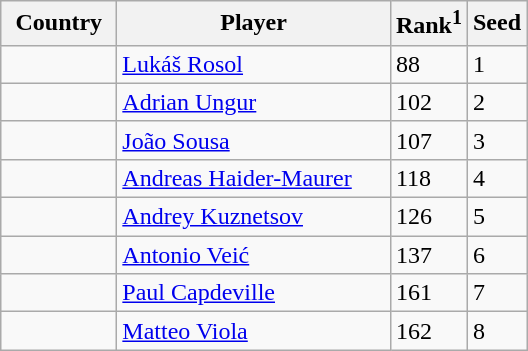<table class="sortable wikitable">
<tr>
<th width="70">Country</th>
<th width="175">Player</th>
<th>Rank<sup>1</sup></th>
<th>Seed</th>
</tr>
<tr>
<td></td>
<td><a href='#'>Lukáš Rosol</a></td>
<td>88</td>
<td>1</td>
</tr>
<tr>
<td></td>
<td><a href='#'>Adrian Ungur</a></td>
<td>102</td>
<td>2</td>
</tr>
<tr>
<td></td>
<td><a href='#'>João Sousa</a></td>
<td>107</td>
<td>3</td>
</tr>
<tr>
<td></td>
<td><a href='#'>Andreas Haider-Maurer</a></td>
<td>118</td>
<td>4</td>
</tr>
<tr>
<td></td>
<td><a href='#'>Andrey Kuznetsov</a></td>
<td>126</td>
<td>5</td>
</tr>
<tr>
<td></td>
<td><a href='#'>Antonio Veić</a></td>
<td>137</td>
<td>6</td>
</tr>
<tr>
<td></td>
<td><a href='#'>Paul Capdeville</a></td>
<td>161</td>
<td>7</td>
</tr>
<tr>
<td></td>
<td><a href='#'>Matteo Viola</a></td>
<td>162</td>
<td>8</td>
</tr>
</table>
